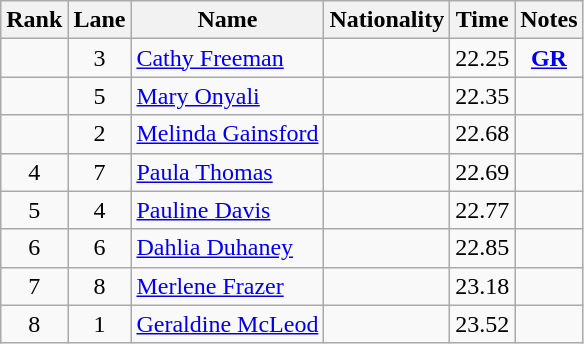<table class="wikitable sortable" style=" text-align:center">
<tr>
<th>Rank</th>
<th>Lane</th>
<th>Name</th>
<th>Nationality</th>
<th>Time</th>
<th>Notes</th>
</tr>
<tr>
<td></td>
<td>3</td>
<td align=left><a href='#'>Cathy Freeman</a></td>
<td align=left></td>
<td>22.25</td>
<td><strong><a href='#'>GR</a></strong></td>
</tr>
<tr>
<td></td>
<td>5</td>
<td align=left><a href='#'>Mary Onyali</a></td>
<td align=left></td>
<td>22.35</td>
<td></td>
</tr>
<tr>
<td></td>
<td>2</td>
<td align=left><a href='#'>Melinda Gainsford</a></td>
<td align=left></td>
<td>22.68</td>
<td></td>
</tr>
<tr>
<td>4</td>
<td>7</td>
<td align=left><a href='#'>Paula Thomas</a></td>
<td align=left></td>
<td>22.69</td>
<td></td>
</tr>
<tr>
<td>5</td>
<td>4</td>
<td align=left><a href='#'>Pauline Davis</a></td>
<td align=left></td>
<td>22.77</td>
<td></td>
</tr>
<tr>
<td>6</td>
<td>6</td>
<td align=left><a href='#'>Dahlia Duhaney</a></td>
<td align=left></td>
<td>22.85</td>
<td></td>
</tr>
<tr>
<td>7</td>
<td>8</td>
<td align=left><a href='#'>Merlene Frazer</a></td>
<td align=left></td>
<td>23.18</td>
<td></td>
</tr>
<tr>
<td>8</td>
<td>1</td>
<td align=left><a href='#'>Geraldine McLeod</a></td>
<td align=left></td>
<td>23.52</td>
<td></td>
</tr>
</table>
